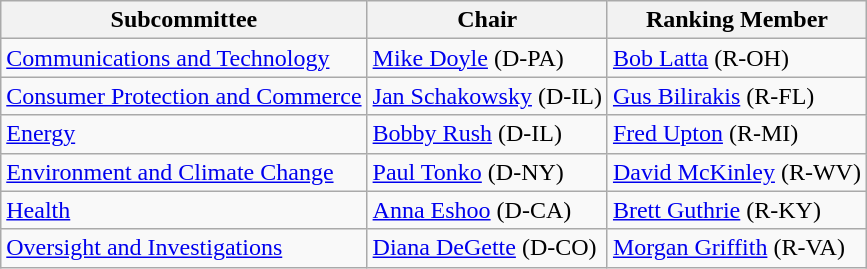<table class="wikitable">
<tr>
<th>Subcommittee</th>
<th>Chair</th>
<th>Ranking Member</th>
</tr>
<tr>
<td><a href='#'>Communications and Technology</a></td>
<td><a href='#'>Mike Doyle</a> (D-PA)</td>
<td><a href='#'>Bob Latta</a> (R-OH)</td>
</tr>
<tr>
<td><a href='#'>Consumer Protection and Commerce</a></td>
<td><a href='#'>Jan Schakowsky</a> (D-IL)</td>
<td><a href='#'>Gus Bilirakis</a> (R-FL)</td>
</tr>
<tr>
<td><a href='#'>Energy</a></td>
<td><a href='#'>Bobby Rush</a> (D-IL)</td>
<td><a href='#'>Fred Upton</a> (R-MI)</td>
</tr>
<tr>
<td><a href='#'>Environment and Climate Change</a></td>
<td><a href='#'>Paul Tonko</a> (D-NY)</td>
<td><a href='#'>David McKinley</a> (R-WV)</td>
</tr>
<tr>
<td><a href='#'>Health</a></td>
<td><a href='#'>Anna Eshoo</a> (D-CA)</td>
<td><a href='#'>Brett Guthrie</a> (R-KY)</td>
</tr>
<tr>
<td><a href='#'>Oversight and Investigations</a></td>
<td><a href='#'>Diana DeGette</a> (D-CO)</td>
<td><a href='#'>Morgan Griffith</a> (R-VA)</td>
</tr>
</table>
